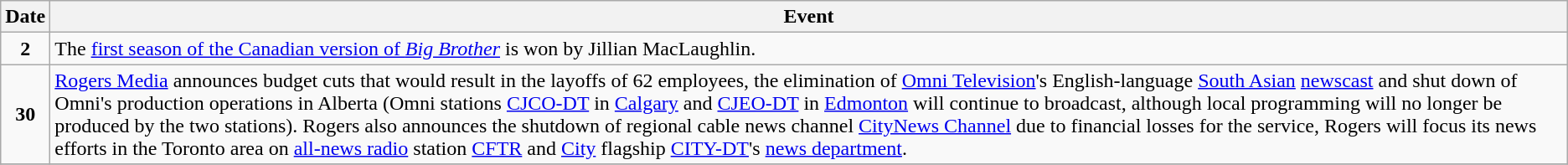<table class="wikitable">
<tr>
<th>Date</th>
<th>Event</th>
</tr>
<tr>
<td style="text-align:center;"><strong>2</strong></td>
<td>The <a href='#'>first season of the Canadian version of <em>Big Brother</em></a> is won by Jillian MacLaughlin.</td>
</tr>
<tr>
<td style="text-align:center;"><strong>30</strong></td>
<td><a href='#'>Rogers Media</a> announces budget cuts that would result in the layoffs of 62 employees, the elimination of <a href='#'>Omni Television</a>'s English-language <a href='#'>South Asian</a> <a href='#'>newscast</a> and shut down of Omni's production operations in Alberta (Omni stations <a href='#'>CJCO-DT</a> in <a href='#'>Calgary</a> and <a href='#'>CJEO-DT</a> in <a href='#'>Edmonton</a> will continue to broadcast, although local programming will no longer be produced by the two stations). Rogers also announces the shutdown of regional cable news channel <a href='#'>CityNews Channel</a> due to financial losses for the service, Rogers will focus its news efforts in the Toronto area on <a href='#'>all-news radio</a> station <a href='#'>CFTR</a> and <a href='#'>City</a> flagship <a href='#'>CITY-DT</a>'s <a href='#'>news department</a>.</td>
</tr>
<tr>
</tr>
</table>
